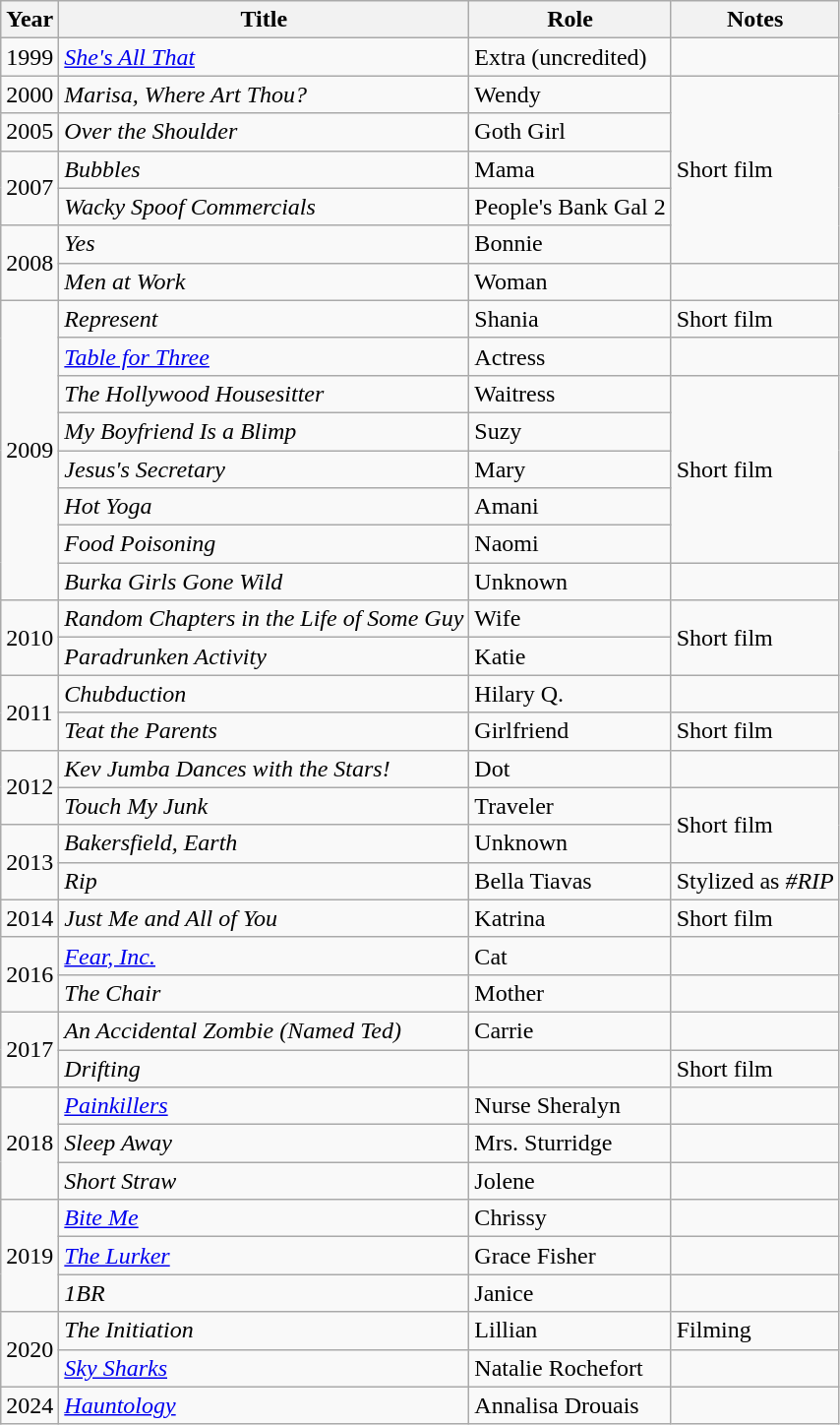<table class="wikitable sortable">
<tr>
<th>Year</th>
<th>Title</th>
<th>Role</th>
<th>Notes</th>
</tr>
<tr>
<td>1999</td>
<td><em><a href='#'>She's All That</a></em></td>
<td>Extra (uncredited)</td>
<td></td>
</tr>
<tr>
<td>2000</td>
<td><em>Marisa, Where Art Thou?</em></td>
<td>Wendy</td>
<td rowspan=5>Short film</td>
</tr>
<tr>
<td>2005</td>
<td><em>Over the Shoulder</em></td>
<td>Goth Girl</td>
</tr>
<tr>
<td rowspan=2>2007</td>
<td><em>Bubbles</em></td>
<td>Mama</td>
</tr>
<tr>
<td><em>Wacky Spoof Commercials</em></td>
<td>People's Bank Gal 2</td>
</tr>
<tr>
<td rowspan=2>2008</td>
<td><em>Yes</em></td>
<td>Bonnie</td>
</tr>
<tr>
<td><em>Men at Work</em></td>
<td>Woman</td>
<td></td>
</tr>
<tr>
<td rowspan=8>2009</td>
<td><em>Represent</em></td>
<td>Shania</td>
<td>Short film</td>
</tr>
<tr>
<td><em><a href='#'>Table for Three</a></em></td>
<td>Actress</td>
<td></td>
</tr>
<tr>
<td><em>The Hollywood Housesitter</em></td>
<td>Waitress</td>
<td rowspan=5>Short film</td>
</tr>
<tr>
<td><em>My Boyfriend Is a Blimp</em></td>
<td>Suzy</td>
</tr>
<tr>
<td><em>Jesus's Secretary</em></td>
<td>Mary</td>
</tr>
<tr>
<td><em>Hot Yoga</em></td>
<td>Amani</td>
</tr>
<tr>
<td><em>Food Poisoning</em></td>
<td>Naomi</td>
</tr>
<tr>
<td><em>Burka Girls Gone Wild</em></td>
<td>Unknown</td>
<td></td>
</tr>
<tr>
<td rowspan=2>2010</td>
<td><em>Random Chapters in the Life of Some Guy</em></td>
<td>Wife</td>
<td rowspan=2>Short film</td>
</tr>
<tr>
<td><em>Paradrunken Activity</em></td>
<td>Katie</td>
</tr>
<tr>
<td rowspan=2>2011</td>
<td><em>Chubduction</em></td>
<td>Hilary Q.</td>
<td></td>
</tr>
<tr>
<td><em>Teat the Parents</em></td>
<td>Girlfriend</td>
<td>Short film</td>
</tr>
<tr>
<td rowspan=2>2012</td>
<td><em>Kev Jumba Dances with the Stars!</em></td>
<td>Dot</td>
<td></td>
</tr>
<tr>
<td><em>Touch My Junk</em></td>
<td>Traveler</td>
<td rowspan=2>Short film</td>
</tr>
<tr>
<td rowspan=2>2013</td>
<td><em>Bakersfield, Earth</em></td>
<td>Unknown</td>
</tr>
<tr>
<td><em>Rip</em></td>
<td>Bella Tiavas</td>
<td>Stylized as <em>#RIP</em></td>
</tr>
<tr>
<td>2014</td>
<td><em>Just Me and All of You</em></td>
<td>Katrina</td>
<td>Short film</td>
</tr>
<tr>
<td rowspan=2>2016</td>
<td><em><a href='#'>Fear, Inc.</a></em></td>
<td>Cat</td>
<td></td>
</tr>
<tr>
<td><em>The Chair</em></td>
<td>Mother</td>
<td></td>
</tr>
<tr>
<td rowspan=2>2017</td>
<td><em>An Accidental Zombie (Named Ted)</em></td>
<td>Carrie</td>
<td></td>
</tr>
<tr>
<td><em>Drifting</em></td>
<td></td>
<td>Short film</td>
</tr>
<tr>
<td rowspan=3>2018</td>
<td><em><a href='#'>Painkillers</a></em></td>
<td>Nurse Sheralyn</td>
<td></td>
</tr>
<tr>
<td><em>Sleep Away </em></td>
<td>Mrs. Sturridge</td>
<td></td>
</tr>
<tr>
<td><em>Short Straw </em></td>
<td>Jolene</td>
<td></td>
</tr>
<tr>
<td rowspan=3>2019</td>
<td><em><a href='#'>Bite Me</a></em></td>
<td>Chrissy</td>
<td></td>
</tr>
<tr>
<td><em><a href='#'>The Lurker</a></em></td>
<td>Grace Fisher</td>
<td></td>
</tr>
<tr>
<td><em>1BR </em></td>
<td>Janice</td>
<td></td>
</tr>
<tr>
<td rowspan="2">2020</td>
<td><em>The Initiation</em></td>
<td>Lillian</td>
<td>Filming</td>
</tr>
<tr>
<td><em><a href='#'>Sky Sharks</a></em></td>
<td>Natalie Rochefort</td>
<td></td>
</tr>
<tr>
<td>2024</td>
<td><em><a href='#'>Hauntology</a></em></td>
<td>Annalisa Drouais</td>
<td></td>
</tr>
</table>
